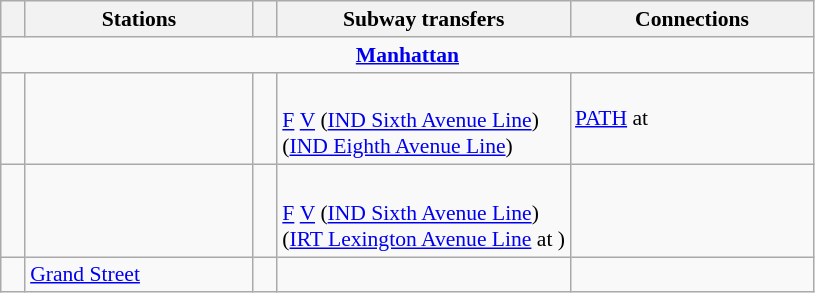<table class="wikitable" style="font-size:90%" summary="Service information for the Grand Street Shuttle and its stations, including service times, ADA-accessibility, subway transfers, and non-subway connections.">
<tr>
<th width=3%></th>
<th width=28%>Stations</th>
<th width=3%></th>
<th width=36%>Subway transfers</th>
<th width=30%>Connections</th>
</tr>
<tr>
<td align=center colspan=5><strong><a href='#'>Manhattan</a></strong></td>
</tr>
<tr>
<td align=center></td>
<td></td>
<td align=center></td>
<td><br><a href='#'>F</a> <sup></sup> <a href='#'>V</a> <sup></sup> (<a href='#'>IND Sixth Avenue Line</a>)<br> (<a href='#'>IND Eighth Avenue Line</a>)</td>
<td><a href='#'>PATH</a> at </td>
</tr>
<tr>
<td align=center></td>
<td></td>
<td align=center></td>
<td><br><a href='#'>F</a> <sup></sup> <a href='#'>V</a> <sup></sup> (<a href='#'>IND Sixth Avenue Line</a>)<br> (<a href='#'>IRT Lexington Avenue Line</a> at )</td>
<td></td>
</tr>
<tr>
<td align=center></td>
<td><a href='#'>Grand Street</a></td>
<td></td>
<td></td>
<td></td>
</tr>
</table>
